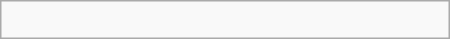<table class="wikitable" border="1" width=300px align="right">
<tr>
<td><br></td>
</tr>
</table>
